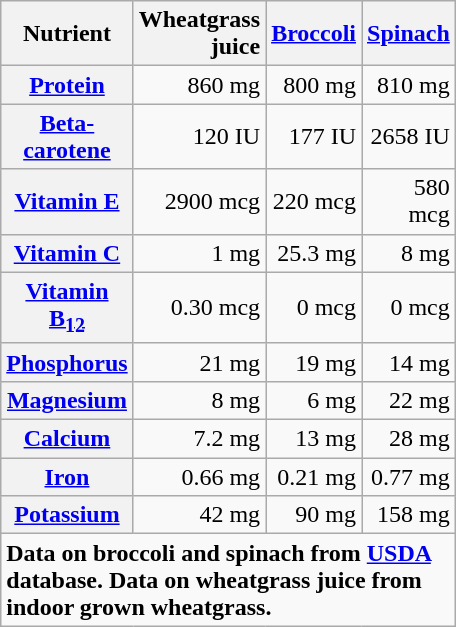<table class="wikitable floatright" style="width:300px;">
<tr>
<th>Nutrient</th>
<th style="text-align:right;">Wheatgrass juice</th>
<th style="text-align:right;"><a href='#'>Broccoli</a></th>
<th style="text-align:right;"><a href='#'>Spinach</a></th>
</tr>
<tr>
<th style="width:33%;"><a href='#'>Protein</a></th>
<td style="width:22%; text-align:right;">860 mg</td>
<td style="width:22%; text-align:right;">800 mg</td>
<td style="width:22%; text-align:right;">810 mg</td>
</tr>
<tr>
<th><a href='#'>Beta-carotene</a></th>
<td style="text-align:right;">120 IU</td>
<td style="text-align:right;">177 IU</td>
<td style="text-align:right;">2658 IU</td>
</tr>
<tr>
<th><a href='#'>Vitamin E</a></th>
<td style="text-align:right;">2900 mcg</td>
<td style="text-align:right;">220 mcg</td>
<td style="text-align:right;">580 mcg</td>
</tr>
<tr>
<th><a href='#'>Vitamin C</a></th>
<td style="text-align:right;">1 mg</td>
<td style="text-align:right;">25.3 mg</td>
<td style="text-align:right;">8 mg</td>
</tr>
<tr>
<th><a href='#'>Vitamin B<sub>12</sub></a></th>
<td style="text-align:right;">0.30 mcg</td>
<td style="text-align:right;">0 mcg</td>
<td style="text-align:right;">0 mcg</td>
</tr>
<tr>
<th><a href='#'>Phosphorus</a></th>
<td style="text-align:right;">21 mg</td>
<td style="text-align:right;">19 mg</td>
<td style="text-align:right;">14 mg</td>
</tr>
<tr>
<th><a href='#'>Magnesium</a></th>
<td style="text-align:right;">8 mg</td>
<td style="text-align:right;">6 mg</td>
<td style="text-align:right;">22 mg</td>
</tr>
<tr>
<th><a href='#'>Calcium</a></th>
<td style="text-align:right;">7.2 mg</td>
<td style="text-align:right;">13 mg</td>
<td style="text-align:right;">28 mg</td>
</tr>
<tr>
<th><a href='#'>Iron</a></th>
<td style="text-align:right;">0.66 mg</td>
<td style="text-align:right;">0.21 mg</td>
<td style="text-align:right;">0.77 mg</td>
</tr>
<tr>
<th><a href='#'>Potassium</a></th>
<td style="text-align:right;">42 mg</td>
<td style="text-align:right;">90 mg</td>
<td style="text-align:right;">158 mg</td>
</tr>
<tr>
<td colspan=4><strong>Data on broccoli and spinach from <a href='#'>USDA</a> database. Data on wheatgrass juice from indoor grown wheatgrass.</strong></td>
</tr>
</table>
